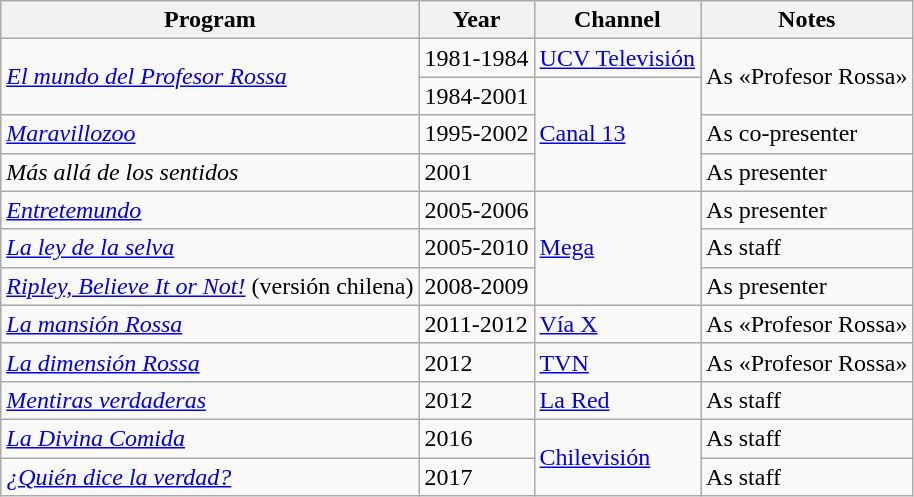<table class=wikitable>
<tr>
<th>Program</th>
<th>Year</th>
<th>Channel</th>
<th>Notes</th>
</tr>
<tr>
<td rowspan=2><em><a href='#'>El mundo del Profesor Rossa</a></em></td>
<td>1981-1984</td>
<td><a href='#'>UCV Televisión</a></td>
<td rowspan=2>As «Profesor Rossa»</td>
</tr>
<tr>
<td>1984-2001</td>
<td rowspan="3"><a href='#'>Canal 13</a></td>
</tr>
<tr>
<td><em><a href='#'>Maravillozoo</a></em></td>
<td>1995-2002</td>
<td>As co-presenter</td>
</tr>
<tr>
<td><em>Más allá de los sentidos</em></td>
<td>2001</td>
<td>As presenter</td>
</tr>
<tr>
<td><em><a href='#'>Entretemundo</a></em></td>
<td>2005-2006</td>
<td rowspan="3"><a href='#'>Mega</a></td>
<td>As presenter</td>
</tr>
<tr>
<td><em><a href='#'>La ley de la selva</a></em></td>
<td>2005-2010</td>
<td>As staff</td>
</tr>
<tr>
<td><em><a href='#'>Ripley, Believe It or Not!</a></em> (versión chilena)</td>
<td>2008-2009</td>
<td>As presenter</td>
</tr>
<tr>
<td><em><a href='#'>La mansión Rossa</a></em></td>
<td>2011-2012</td>
<td><a href='#'>Vía X</a></td>
<td>As «Profesor Rossa»</td>
</tr>
<tr>
<td><em><a href='#'>La dimensión Rossa</a></em></td>
<td>2012</td>
<td><a href='#'>TVN</a></td>
<td>As «Profesor Rossa»</td>
</tr>
<tr>
<td><em><a href='#'>Mentiras verdaderas</a></em></td>
<td>2012</td>
<td><a href='#'>La Red</a></td>
<td>As staff</td>
</tr>
<tr>
<td><em><a href='#'>La Divina Comida</a></em></td>
<td>2016</td>
<td rowspan="2"><a href='#'>Chilevisión</a></td>
<td>As staff</td>
</tr>
<tr>
<td><em><a href='#'>¿Quién dice la verdad?</a></em></td>
<td>2017</td>
<td>As staff</td>
</tr>
</table>
